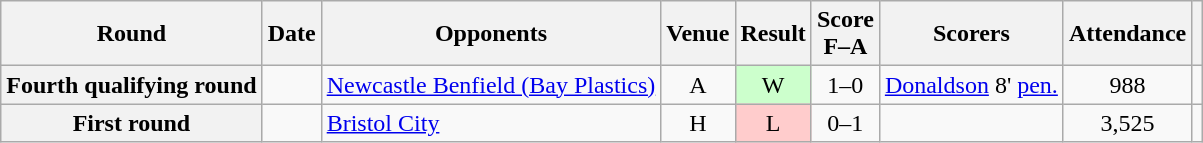<table class="wikitable plainrowheaders sortable" style="text-align:center">
<tr>
<th scope=col>Round</th>
<th scope=col>Date</th>
<th scope=col>Opponents</th>
<th scope=col>Venue</th>
<th scope=col>Result</th>
<th scope=col>Score<br>F–A</th>
<th scope=col class=unsortable>Scorers</th>
<th scope=col>Attendance</th>
<th scope=col class=unsortable></th>
</tr>
<tr>
<th scope=row>Fourth qualifying round</th>
<td align=left></td>
<td align=left><a href='#'>Newcastle Benfield (Bay Plastics)</a></td>
<td>A</td>
<td style="background-color:#CCFFCC">W</td>
<td>1–0</td>
<td align=left><a href='#'>Donaldson</a> 8' <a href='#'>pen.</a></td>
<td>988</td>
<td></td>
</tr>
<tr>
<th scope=row>First round</th>
<td align=left></td>
<td align=left><a href='#'>Bristol City</a></td>
<td>H</td>
<td style="background-color:#FFCCCC">L</td>
<td>0–1</td>
<td align=left></td>
<td>3,525</td>
<td></td>
</tr>
</table>
